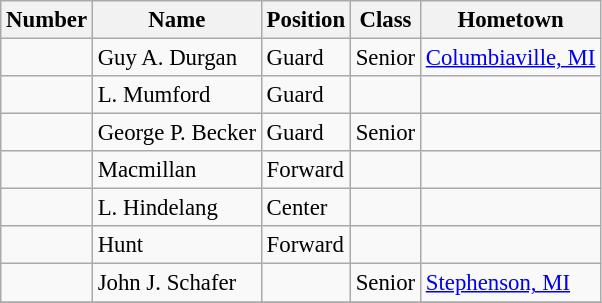<table class="wikitable" style="font-size: 95%;">
<tr>
<th>Number</th>
<th>Name</th>
<th>Position</th>
<th>Class</th>
<th>Hometown</th>
</tr>
<tr>
<td></td>
<td>Guy A. Durgan</td>
<td>Guard</td>
<td>Senior</td>
<td><a href='#'>Columbiaville, MI</a></td>
</tr>
<tr>
<td></td>
<td>L. Mumford</td>
<td>Guard</td>
<td></td>
<td></td>
</tr>
<tr>
<td></td>
<td>George P. Becker</td>
<td>Guard</td>
<td>Senior</td>
<td></td>
</tr>
<tr>
<td></td>
<td>Macmillan</td>
<td>Forward</td>
<td></td>
<td></td>
</tr>
<tr>
<td></td>
<td>L. Hindelang</td>
<td>Center</td>
<td></td>
<td></td>
</tr>
<tr>
<td></td>
<td>Hunt</td>
<td>Forward</td>
<td></td>
<td></td>
</tr>
<tr>
<td></td>
<td>John J. Schafer</td>
<td></td>
<td>Senior</td>
<td><a href='#'>Stephenson, MI</a></td>
</tr>
<tr>
</tr>
</table>
